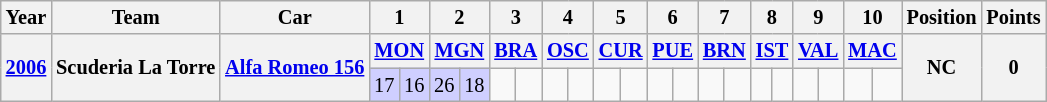<table class="wikitable" style="text-align:center; font-size:85%">
<tr>
<th>Year</th>
<th>Team</th>
<th>Car</th>
<th colspan=2>1</th>
<th colspan=2>2</th>
<th colspan=2>3</th>
<th colspan=2>4</th>
<th colspan=2>5</th>
<th colspan=2>6</th>
<th colspan=2>7</th>
<th colspan=2>8</th>
<th colspan=2>9</th>
<th colspan=2>10</th>
<th>Position</th>
<th>Points</th>
</tr>
<tr>
<th rowspan=2><a href='#'>2006</a></th>
<th rowspan=2>Scuderia La Torre</th>
<th rowspan=2><a href='#'>Alfa Romeo 156</a></th>
<th colspan=2><a href='#'>MON</a> </th>
<th colspan=2><a href='#'>MGN</a> </th>
<th colspan=2><a href='#'>BRA</a> </th>
<th colspan=2><a href='#'>OSC</a> </th>
<th colspan=2><a href='#'>CUR</a> </th>
<th colspan=2><a href='#'>PUE</a> </th>
<th colspan=2><a href='#'>BRN</a> </th>
<th colspan=2><a href='#'>IST</a> </th>
<th colspan=2><a href='#'>VAL</a> </th>
<th colspan=2><a href='#'>MAC</a> </th>
<th rowspan=2>NC</th>
<th rowspan=2>0</th>
</tr>
<tr>
<td style="background:#cfcfff;">17</td>
<td style="background:#cfcfff;">16</td>
<td style="background:#cfcfff;">26</td>
<td style="background:#cfcfff;">18</td>
<td></td>
<td></td>
<td></td>
<td></td>
<td></td>
<td></td>
<td></td>
<td></td>
<td></td>
<td></td>
<td></td>
<td></td>
<td></td>
<td></td>
<td></td>
<td></td>
</tr>
</table>
